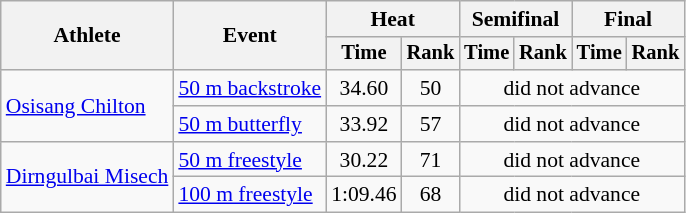<table class=wikitable style="font-size:90%">
<tr>
<th rowspan="2">Athlete</th>
<th rowspan="2">Event</th>
<th colspan="2">Heat</th>
<th colspan="2">Semifinal</th>
<th colspan="2">Final</th>
</tr>
<tr style="font-size:95%">
<th>Time</th>
<th>Rank</th>
<th>Time</th>
<th>Rank</th>
<th>Time</th>
<th>Rank</th>
</tr>
<tr align=center>
<td align=left rowspan=2><a href='#'>Osisang Chilton</a></td>
<td align=left><a href='#'>50 m backstroke</a></td>
<td>34.60</td>
<td>50</td>
<td colspan=4>did not advance</td>
</tr>
<tr align=center>
<td align=left><a href='#'>50 m butterfly</a></td>
<td>33.92</td>
<td>57</td>
<td colspan=4>did not advance</td>
</tr>
<tr align=center>
<td align=left rowspan=2><a href='#'>Dirngulbai Misech</a></td>
<td align=left><a href='#'>50 m freestyle</a></td>
<td>30.22</td>
<td>71</td>
<td colspan=4>did not advance</td>
</tr>
<tr align=center>
<td align=left><a href='#'>100 m freestyle</a></td>
<td>1:09.46</td>
<td>68</td>
<td colspan=4>did not advance</td>
</tr>
</table>
